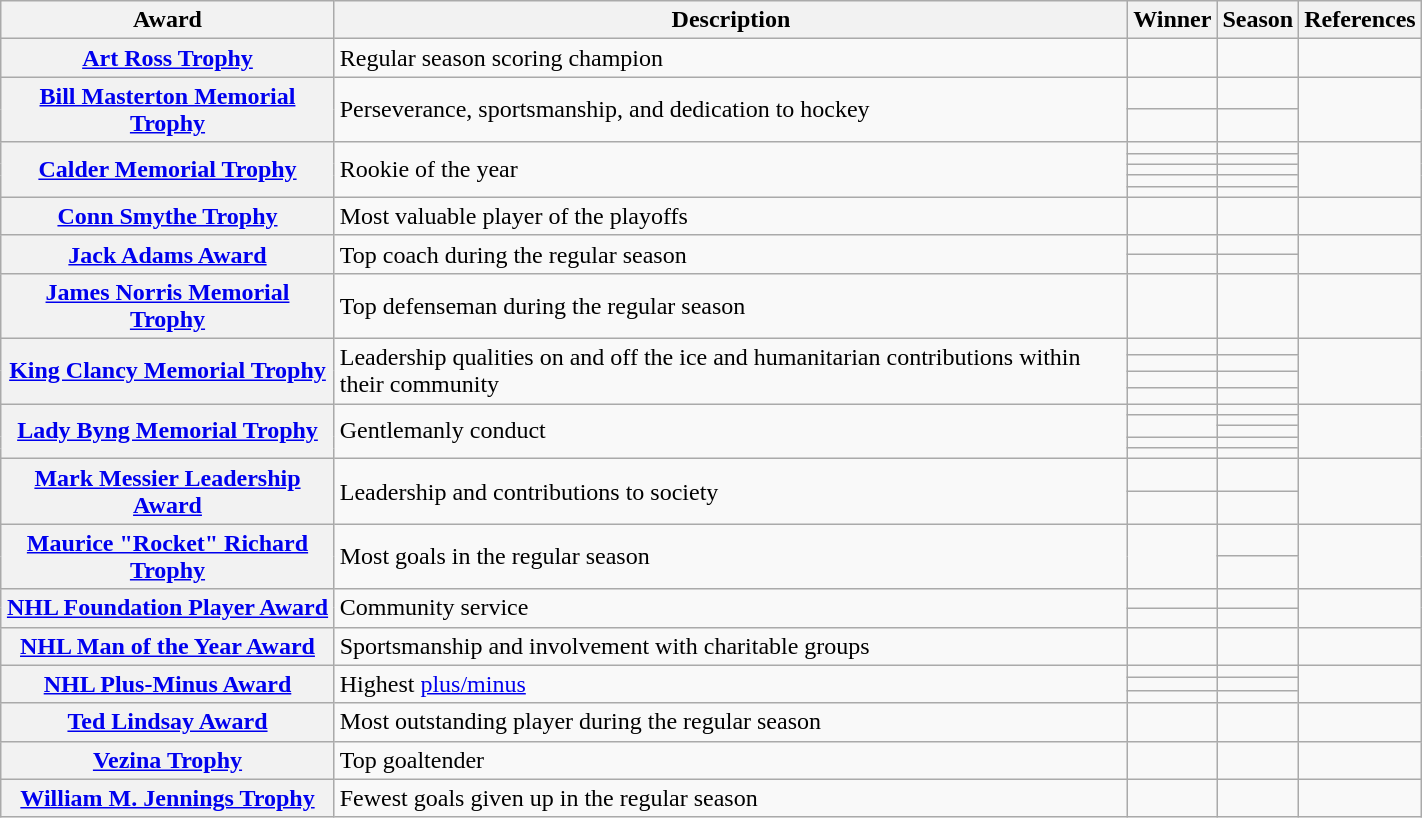<table class="wikitable sortable" width="75%">
<tr>
<th scope="col">Award</th>
<th scope="col" class="unsortable">Description</th>
<th scope="col">Winner</th>
<th scope="col">Season</th>
<th scope="col" class="unsortable">References</th>
</tr>
<tr>
<th scope="row"><a href='#'>Art Ross Trophy</a></th>
<td>Regular season scoring champion</td>
<td></td>
<td></td>
<td></td>
</tr>
<tr>
<th scope="row" rowspan="2"><a href='#'>Bill Masterton Memorial Trophy</a></th>
<td rowspan="2">Perseverance, sportsmanship, and dedication to hockey</td>
<td></td>
<td></td>
<td rowspan="2"></td>
</tr>
<tr>
<td></td>
<td></td>
</tr>
<tr>
<th scope="row" rowspan="5"><a href='#'>Calder Memorial Trophy</a></th>
<td rowspan="5">Rookie of the year</td>
<td><em></em></td>
<td><em></em></td>
<td rowspan="5"></td>
</tr>
<tr>
<td><em></em></td>
<td><em></em></td>
</tr>
<tr>
<td></td>
<td></td>
</tr>
<tr>
<td></td>
<td></td>
</tr>
<tr>
<td></td>
<td></td>
</tr>
<tr>
<th scope="row"><a href='#'>Conn Smythe Trophy</a></th>
<td>Most valuable player of the playoffs</td>
<td></td>
<td></td>
<td></td>
</tr>
<tr>
<th scope="row" rowspan="2"><a href='#'>Jack Adams Award</a></th>
<td rowspan="2">Top coach during the regular season</td>
<td></td>
<td></td>
<td rowspan="2"></td>
</tr>
<tr>
<td></td>
<td></td>
</tr>
<tr>
<th scope="row"><a href='#'>James Norris Memorial Trophy</a></th>
<td>Top defenseman during the regular season</td>
<td></td>
<td></td>
<td></td>
</tr>
<tr>
<th scope="row" rowspan="4"><a href='#'>King Clancy Memorial Trophy</a></th>
<td rowspan="4">Leadership qualities on and off the ice and humanitarian contributions within their community</td>
<td></td>
<td></td>
<td rowspan="4"></td>
</tr>
<tr>
<td></td>
<td></td>
</tr>
<tr>
<td></td>
<td></td>
</tr>
<tr>
<td></td>
<td></td>
</tr>
<tr>
<th scope="row" rowspan="5"><a href='#'>Lady Byng Memorial Trophy</a></th>
<td rowspan="5">Gentlemanly conduct</td>
<td><em></em></td>
<td><em></em></td>
<td rowspan="5"></td>
</tr>
<tr>
<td rowspan="2"></td>
<td></td>
</tr>
<tr>
<td></td>
</tr>
<tr>
<td></td>
<td></td>
</tr>
<tr>
<td></td>
<td></td>
</tr>
<tr>
<th scope="row" rowspan="2"><a href='#'>Mark Messier Leadership Award</a></th>
<td rowspan="2">Leadership and contributions to society</td>
<td></td>
<td></td>
<td rowspan="2"></td>
</tr>
<tr>
<td></td>
<td></td>
</tr>
<tr>
<th scope="row" rowspan="2"><a href='#'>Maurice "Rocket" Richard Trophy</a></th>
<td rowspan="2">Most goals in the regular season</td>
<td rowspan="2"></td>
<td></td>
<td rowspan="2"></td>
</tr>
<tr>
<td></td>
</tr>
<tr>
<th scope="row" rowspan="2"><a href='#'>NHL Foundation Player Award</a></th>
<td rowspan="2">Community service</td>
<td></td>
<td></td>
<td rowspan="2"></td>
</tr>
<tr>
<td></td>
<td></td>
</tr>
<tr>
<th scope="row"><a href='#'>NHL Man of the Year Award</a></th>
<td>Sportsmanship and involvement with charitable groups</td>
<td></td>
<td></td>
<td></td>
</tr>
<tr>
<th scope="row" rowspan="3"><a href='#'>NHL Plus-Minus Award</a></th>
<td rowspan="3">Highest <a href='#'>plus/minus</a></td>
<td></td>
<td></td>
<td rowspan="3"></td>
</tr>
<tr>
<td></td>
<td></td>
</tr>
<tr>
<td></td>
<td></td>
</tr>
<tr>
<th scope="row"><a href='#'>Ted Lindsay Award</a></th>
<td>Most outstanding player during the regular season</td>
<td></td>
<td></td>
<td></td>
</tr>
<tr>
<th scope="row"><a href='#'>Vezina Trophy</a></th>
<td>Top goaltender</td>
<td></td>
<td></td>
<td></td>
</tr>
<tr>
<th scope="row"><a href='#'>William M. Jennings Trophy</a></th>
<td>Fewest goals given up in the regular season</td>
<td></td>
<td></td>
<td></td>
</tr>
</table>
